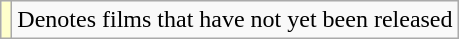<table class="wikitable">
<tr>
<td style="background:#ffc;"></td>
<td>Denotes films that have not yet been released</td>
</tr>
</table>
